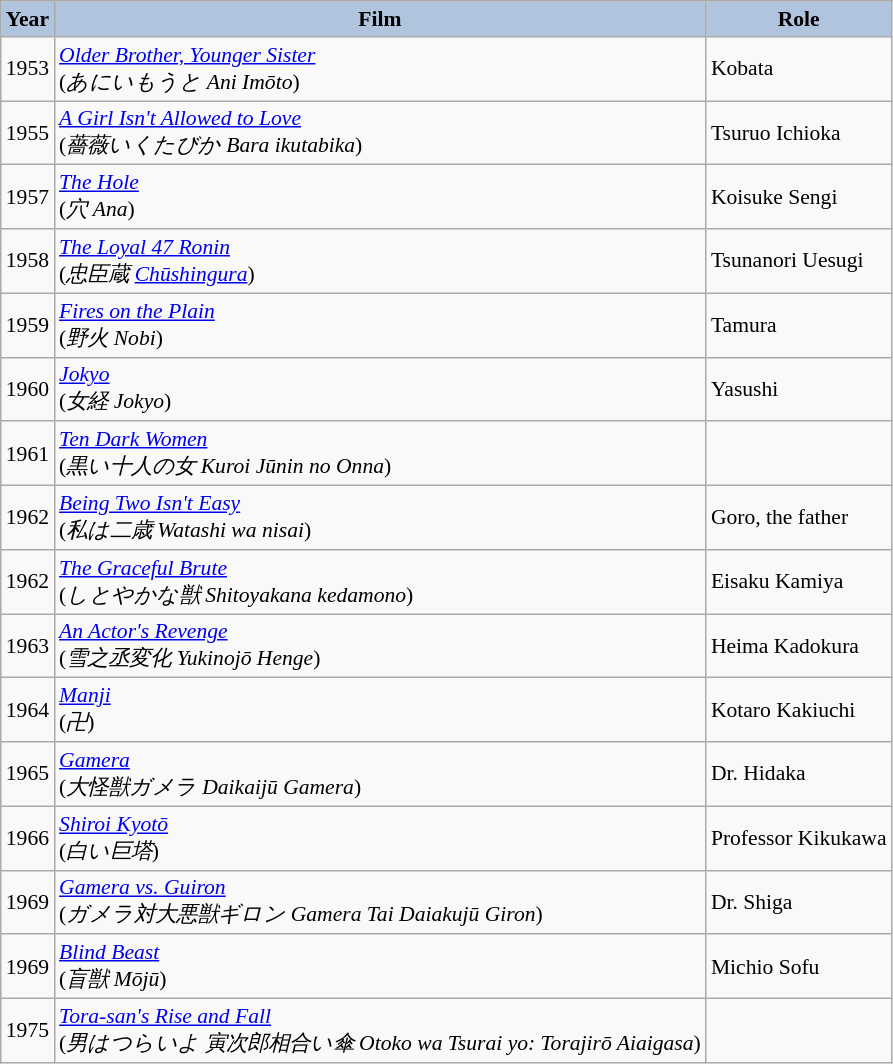<table class="wikitable" style="font-size:90%;">
<tr>
<th style="background:#B0C4DE;">Year</th>
<th style="background:#B0C4DE;">Film</th>
<th style="background:#B0C4DE;">Role</th>
</tr>
<tr>
<td>1953</td>
<td><em><a href='#'>Older Brother, Younger Sister</a></em> <br>(<em>あにいもうと Ani Imōto</em>)</td>
<td>Kobata</td>
</tr>
<tr>
<td>1955</td>
<td><em><a href='#'>A Girl Isn't Allowed to Love</a></em> <br>(<em>薔薇いくたびか Bara ikutabika</em>)</td>
<td>Tsuruo Ichioka</td>
</tr>
<tr>
<td>1957</td>
<td><em><a href='#'>The Hole</a></em> <br>(<em>穴 Ana</em>)</td>
<td>Koisuke Sengi</td>
</tr>
<tr>
<td>1958</td>
<td><em><a href='#'>The Loyal 47 Ronin</a></em> <br>(<em>忠臣蔵 <a href='#'>Chūshingura</a></em>)</td>
<td>Tsunanori Uesugi</td>
</tr>
<tr>
<td>1959</td>
<td><em><a href='#'>Fires on the Plain</a></em> <br>(<em>野火 Nobi</em>)</td>
<td>Tamura</td>
</tr>
<tr>
<td>1960</td>
<td><em><a href='#'>Jokyo</a></em> <br>(<em>女経 Jokyo</em>)</td>
<td>Yasushi</td>
</tr>
<tr>
<td>1961</td>
<td><em><a href='#'>Ten Dark Women</a></em> <br>(<em>黒い十人の女 Kuroi Jūnin no Onna</em>)</td>
<td></td>
</tr>
<tr>
<td>1962</td>
<td><em><a href='#'>Being Two Isn't Easy</a></em> <br>(<em>私は二歳 Watashi wa nisai</em>)</td>
<td>Goro, the father</td>
</tr>
<tr>
<td>1962</td>
<td><em><a href='#'>The Graceful Brute</a></em> <br>(<em>しとやかな獣 Shitoyakana kedamono</em>)</td>
<td>Eisaku Kamiya</td>
</tr>
<tr>
<td>1963</td>
<td><em><a href='#'>An Actor's Revenge</a></em> <br>(<em>雪之丞変化 Yukinojō Henge</em>)</td>
<td>Heima Kadokura</td>
</tr>
<tr>
<td>1964</td>
<td><em><a href='#'>Manji</a></em> <br>(<em>卍</em>)</td>
<td>Kotaro Kakiuchi</td>
</tr>
<tr>
<td>1965</td>
<td><em><a href='#'>Gamera</a></em> <br>(<em>大怪獣ガメラ Daikaijū Gamera</em>)</td>
<td>Dr. Hidaka</td>
</tr>
<tr>
<td>1966</td>
<td><em><a href='#'>Shiroi Kyotō</a></em> <br>(<em>白い巨塔</em>)</td>
<td>Professor Kikukawa</td>
</tr>
<tr>
<td>1969</td>
<td><em><a href='#'>Gamera vs. Guiron</a></em> <br>(<em>ガメラ対大悪獣ギロン Gamera Tai Daiakujū Giron</em>)</td>
<td>Dr. Shiga</td>
</tr>
<tr>
<td>1969</td>
<td><em><a href='#'>Blind Beast</a></em> <br>(<em>盲獣 Mōjū</em>)</td>
<td>Michio Sofu</td>
</tr>
<tr>
<td>1975</td>
<td><em><a href='#'>Tora-san's Rise and Fall</a></em> <br>(<em>男はつらいよ 寅次郎相合い傘 Otoko wa Tsurai yo: Torajirō Aiaigasa</em>)</td>
<td></td>
</tr>
</table>
